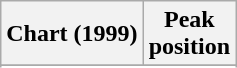<table class="wikitable sortable">
<tr>
<th align="left">Chart (1999)</th>
<th align="center">Peak<br>position</th>
</tr>
<tr>
</tr>
<tr>
</tr>
<tr>
</tr>
</table>
